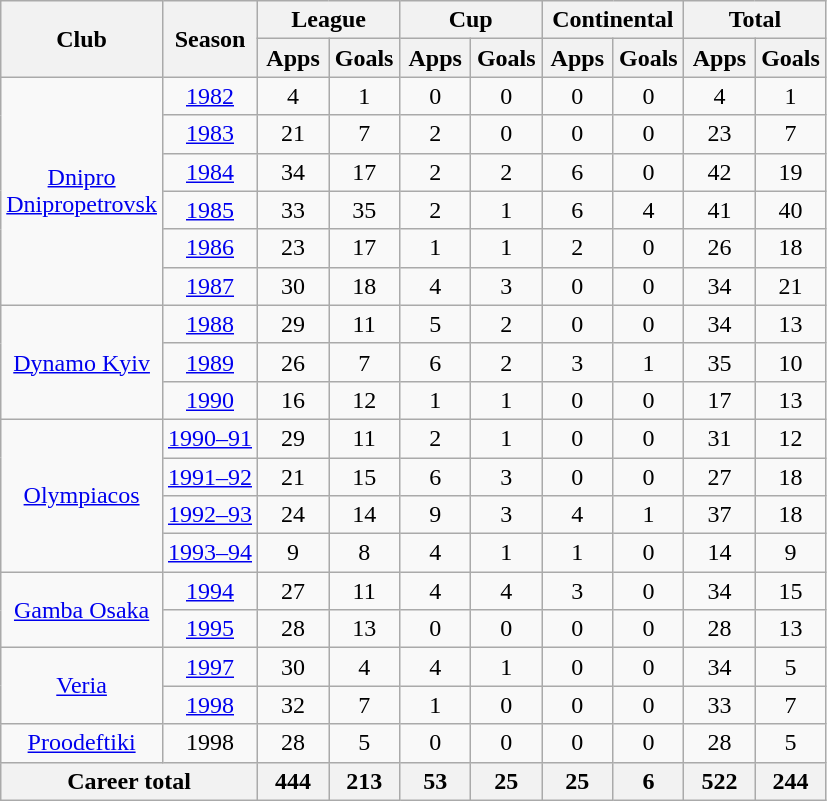<table class="wikitable" style="text-align:center">
<tr>
<th rowspan="2" width="100">Club</th>
<th rowspan="2">Season</th>
<th colspan="2">League</th>
<th colspan="2">Cup</th>
<th colspan="2">Continental</th>
<th colspan="2">Total</th>
</tr>
<tr>
<th width="40">Apps</th>
<th width="40">Goals</th>
<th width="40">Apps</th>
<th width="40">Goals</th>
<th width="40">Apps</th>
<th width="40">Goals</th>
<th width="40">Apps</th>
<th width="40">Goals</th>
</tr>
<tr>
<td rowspan="6"><a href='#'>Dnipro Dnipropetrovsk</a></td>
<td><a href='#'>1982</a></td>
<td>4</td>
<td>1</td>
<td>0</td>
<td>0</td>
<td>0</td>
<td>0</td>
<td>4</td>
<td>1</td>
</tr>
<tr>
<td><a href='#'>1983</a></td>
<td>21</td>
<td>7</td>
<td>2</td>
<td>0</td>
<td>0</td>
<td>0</td>
<td>23</td>
<td>7</td>
</tr>
<tr>
<td><a href='#'>1984</a></td>
<td>34</td>
<td>17</td>
<td>2</td>
<td>2</td>
<td>6</td>
<td>0</td>
<td>42</td>
<td>19</td>
</tr>
<tr>
<td><a href='#'>1985</a></td>
<td>33</td>
<td>35</td>
<td>2</td>
<td>1</td>
<td>6</td>
<td>4</td>
<td>41</td>
<td>40</td>
</tr>
<tr>
<td><a href='#'>1986</a></td>
<td>23</td>
<td>17</td>
<td>1</td>
<td>1</td>
<td>2</td>
<td>0</td>
<td>26</td>
<td>18</td>
</tr>
<tr>
<td><a href='#'>1987</a></td>
<td>30</td>
<td>18</td>
<td>4</td>
<td>3</td>
<td>0</td>
<td>0</td>
<td>34</td>
<td>21</td>
</tr>
<tr>
<td rowspan="3"><a href='#'>Dynamo Kyiv</a></td>
<td><a href='#'>1988</a></td>
<td>29</td>
<td>11</td>
<td>5</td>
<td>2</td>
<td>0</td>
<td>0</td>
<td>34</td>
<td>13</td>
</tr>
<tr>
<td><a href='#'>1989</a></td>
<td>26</td>
<td>7</td>
<td>6</td>
<td>2</td>
<td>3</td>
<td>1</td>
<td>35</td>
<td>10</td>
</tr>
<tr>
<td><a href='#'>1990</a></td>
<td>16</td>
<td>12</td>
<td>1</td>
<td>1</td>
<td>0</td>
<td>0</td>
<td>17</td>
<td>13</td>
</tr>
<tr>
<td rowspan="4"><a href='#'>Olympiacos</a></td>
<td><a href='#'>1990–91</a></td>
<td>29</td>
<td>11</td>
<td>2</td>
<td>1</td>
<td>0</td>
<td>0</td>
<td>31</td>
<td>12</td>
</tr>
<tr>
<td><a href='#'>1991–92</a></td>
<td>21</td>
<td>15</td>
<td>6</td>
<td>3</td>
<td>0</td>
<td>0</td>
<td>27</td>
<td>18</td>
</tr>
<tr>
<td><a href='#'>1992–93</a></td>
<td>24</td>
<td>14</td>
<td>9</td>
<td>3</td>
<td>4</td>
<td>1</td>
<td>37</td>
<td>18</td>
</tr>
<tr>
<td><a href='#'>1993–94</a></td>
<td>9</td>
<td>8</td>
<td>4</td>
<td>1</td>
<td>1</td>
<td>0</td>
<td>14</td>
<td>9</td>
</tr>
<tr>
<td rowspan="2"><a href='#'>Gamba Osaka</a></td>
<td><a href='#'>1994</a></td>
<td>27</td>
<td>11</td>
<td>4</td>
<td>4</td>
<td>3</td>
<td>0</td>
<td>34</td>
<td>15</td>
</tr>
<tr>
<td><a href='#'>1995</a></td>
<td>28</td>
<td>13</td>
<td>0</td>
<td>0</td>
<td>0</td>
<td>0</td>
<td>28</td>
<td>13</td>
</tr>
<tr>
<td rowspan="2"><a href='#'>Veria</a></td>
<td><a href='#'>1997</a></td>
<td>30</td>
<td>4</td>
<td>4</td>
<td>1</td>
<td>0</td>
<td>0</td>
<td>34</td>
<td>5</td>
</tr>
<tr>
<td><a href='#'>1998</a></td>
<td>32</td>
<td>7</td>
<td>1</td>
<td>0</td>
<td>0</td>
<td>0</td>
<td>33</td>
<td>7</td>
</tr>
<tr>
<td><a href='#'>Proodeftiki</a></td>
<td>1998</td>
<td>28</td>
<td>5</td>
<td>0</td>
<td>0</td>
<td>0</td>
<td>0</td>
<td>28</td>
<td>5</td>
</tr>
<tr>
<th colspan="2">Career total</th>
<th>444</th>
<th>213</th>
<th>53</th>
<th>25</th>
<th>25</th>
<th>6</th>
<th>522</th>
<th>244</th>
</tr>
</table>
